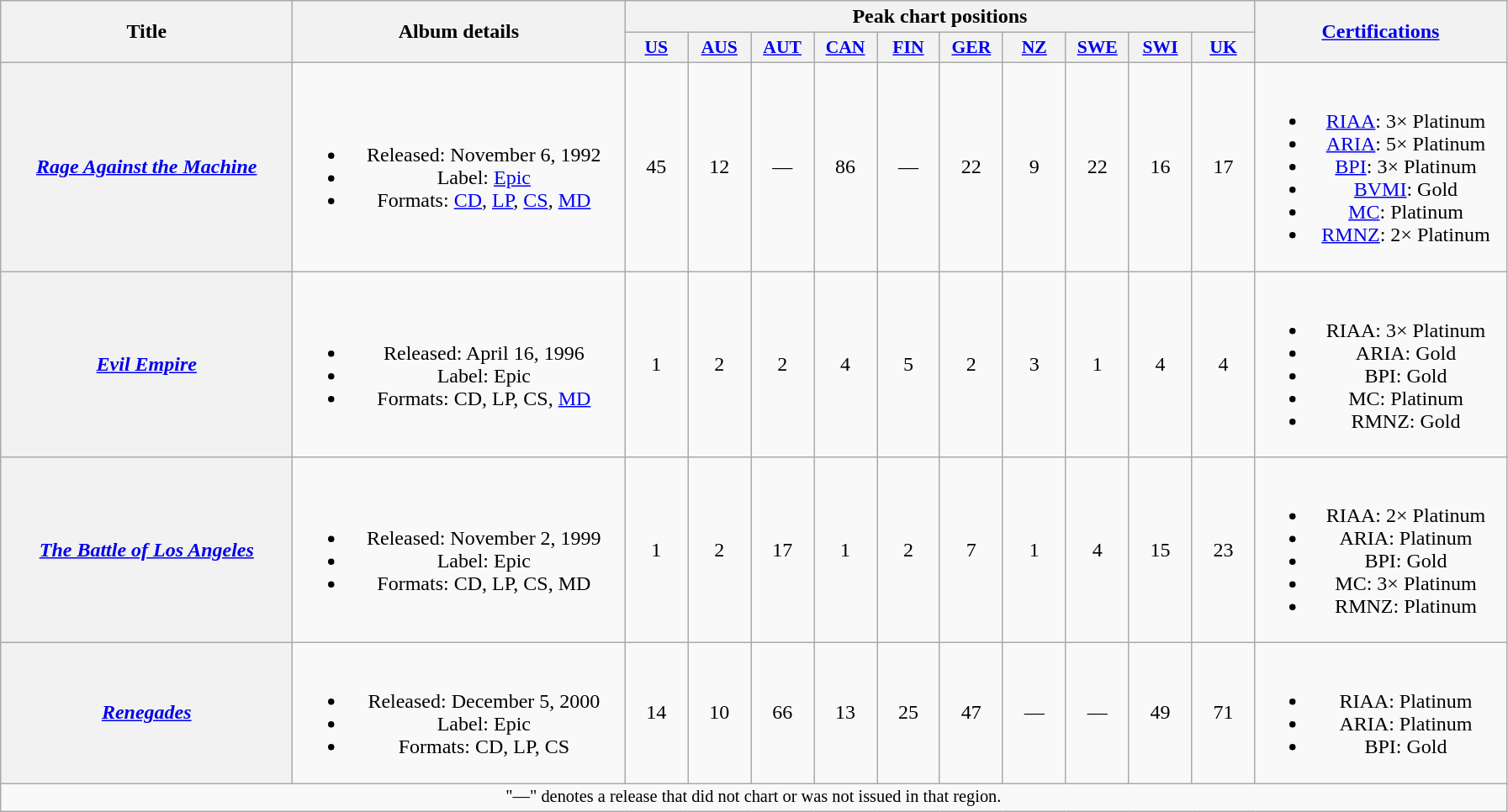<table class="wikitable plainrowheaders" style="text-align:center;">
<tr>
<th scope="col" rowspan="2" style="width:14em;">Title</th>
<th scope="col" rowspan="2" style="width:16em;">Album details</th>
<th scope="col" colspan="10">Peak chart positions</th>
<th scope="col" rowspan="2" style="width:12em;"><a href='#'>Certifications</a></th>
</tr>
<tr>
<th scope="col" style="width:3em;font-size:90%;"><a href='#'>US</a><br></th>
<th scope="col" style="width:3em;font-size:90%;"><a href='#'>AUS</a><br></th>
<th scope="col" style="width:3em;font-size:90%;"><a href='#'>AUT</a><br></th>
<th scope="col" style="width:3em;font-size:90%;"><a href='#'>CAN</a><br></th>
<th scope="col" style="width:3em;font-size:90%;"><a href='#'>FIN</a><br></th>
<th scope="col" style="width:3em;font-size:90%;"><a href='#'>GER</a><br></th>
<th scope="col" style="width:3em;font-size:90%;"><a href='#'>NZ</a><br></th>
<th scope="col" style="width:3em;font-size:90%;"><a href='#'>SWE</a><br></th>
<th scope="col" style="width:3em;font-size:90%;"><a href='#'>SWI</a><br></th>
<th scope="col" style="width:3em;font-size:90%;"><a href='#'>UK</a><br></th>
</tr>
<tr>
<th scope="row"><em><a href='#'>Rage Against the Machine</a></em></th>
<td><br><ul><li>Released: November 6, 1992</li><li>Label: <a href='#'>Epic</a></li><li>Formats: <a href='#'>CD</a>, <a href='#'>LP</a>, <a href='#'>CS</a>, <a href='#'>MD</a></li></ul></td>
<td>45</td>
<td>12</td>
<td>—</td>
<td>86</td>
<td>—</td>
<td>22</td>
<td>9</td>
<td>22</td>
<td>16</td>
<td>17</td>
<td><br><ul><li><a href='#'>RIAA</a>: 3× Platinum</li><li><a href='#'>ARIA</a>: 5× Platinum</li><li><a href='#'>BPI</a>: 3× Platinum</li><li><a href='#'>BVMI</a>: Gold</li><li><a href='#'>MC</a>: Platinum</li><li><a href='#'>RMNZ</a>: 2× Platinum</li></ul></td>
</tr>
<tr>
<th scope="row"><em><a href='#'>Evil Empire</a></em></th>
<td><br><ul><li>Released: April 16, 1996</li><li>Label: Epic</li><li>Formats: CD, LP, CS, <a href='#'>MD</a></li></ul></td>
<td>1</td>
<td>2</td>
<td>2</td>
<td>4</td>
<td>5</td>
<td>2</td>
<td>3</td>
<td>1</td>
<td>4</td>
<td>4</td>
<td><br><ul><li>RIAA: 3× Platinum</li><li>ARIA: Gold</li><li>BPI: Gold</li><li>MC: Platinum</li><li>RMNZ: Gold</li></ul></td>
</tr>
<tr>
<th scope="row"><em><a href='#'>The Battle of Los Angeles</a></em></th>
<td><br><ul><li>Released: November 2, 1999</li><li>Label: Epic</li><li>Formats: CD, LP, CS, MD</li></ul></td>
<td>1</td>
<td>2</td>
<td>17</td>
<td>1</td>
<td>2</td>
<td>7</td>
<td>1</td>
<td>4</td>
<td>15</td>
<td>23</td>
<td><br><ul><li>RIAA: 2× Platinum</li><li>ARIA: Platinum</li><li>BPI: Gold</li><li>MC: 3× Platinum</li><li>RMNZ: Platinum</li></ul></td>
</tr>
<tr>
<th scope="row"><em><a href='#'>Renegades</a></em></th>
<td><br><ul><li>Released: December 5, 2000</li><li>Label: Epic</li><li>Formats: CD, LP, CS</li></ul></td>
<td>14</td>
<td>10</td>
<td>66</td>
<td>13</td>
<td>25</td>
<td>47</td>
<td>—</td>
<td>—</td>
<td>49</td>
<td>71</td>
<td><br><ul><li>RIAA: Platinum</li><li>ARIA: Platinum</li><li>BPI: Gold</li></ul></td>
</tr>
<tr>
<td align="center" colspan="13" style="font-size: 85%">"—" denotes a release that did not chart or was not issued in that region.</td>
</tr>
</table>
